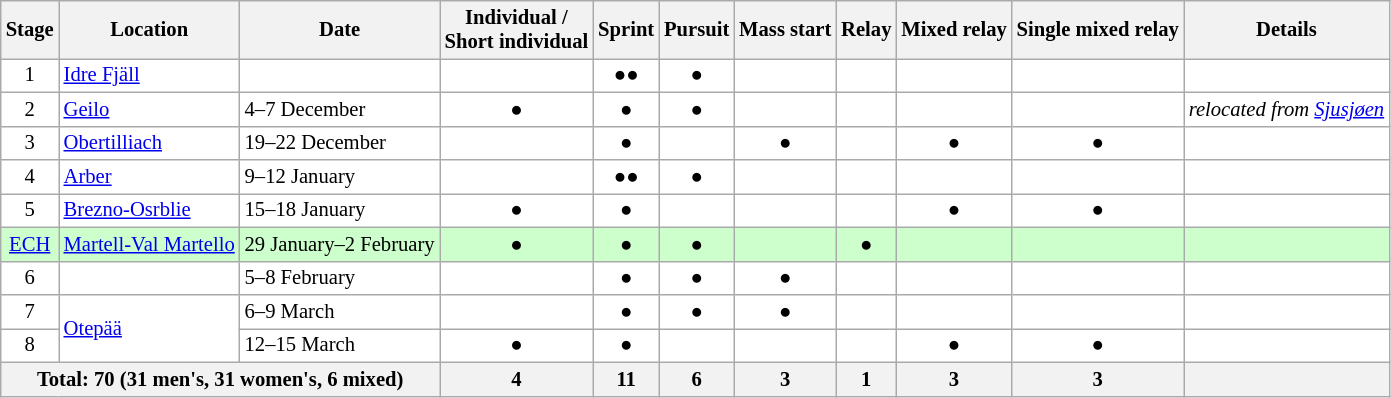<table class="wikitable plainrowheaders" style="background:#fff; font-size:86%; line-height:16px; border:grey solid 1px; border-collapse:collapse;">
<tr>
<th>Stage</th>
<th>Location</th>
<th>Date</th>
<th>Individual /<br>Short individual</th>
<th>Sprint</th>
<th>Pursuit</th>
<th>Mass start</th>
<th>Relay</th>
<th>Mixed relay</th>
<th>Single mixed relay</th>
<th>Details</th>
</tr>
<tr style="text-align:center">
<td>1</td>
<td style="text-align:left"> <a href='#'>Idre Fjäll</a></td>
<td style="text-align:left"></td>
<td></td>
<td>●●</td>
<td>●</td>
<td></td>
<td></td>
<td></td>
<td></td>
<td></td>
</tr>
<tr style="text-align:center">
<td>2</td>
<td style="text-align:left"> <a href='#'>Geilo</a></td>
<td style="text-align:left">4–7 December</td>
<td>●</td>
<td>●</td>
<td>●</td>
<td></td>
<td></td>
<td></td>
<td></td>
<td><em>relocated from <a href='#'>Sjusjøen</a></em></td>
</tr>
<tr style="text-align:center">
<td>3</td>
<td style="text-align:left"> <a href='#'>Obertilliach</a></td>
<td style="text-align:left">19–22 December</td>
<td></td>
<td>●</td>
<td></td>
<td>●</td>
<td></td>
<td>●</td>
<td>●</td>
<td></td>
</tr>
<tr style="text-align:center">
<td>4</td>
<td style="text-align:left"> <a href='#'>Arber</a></td>
<td style="text-align:left">9–12 January</td>
<td></td>
<td>●●</td>
<td>●</td>
<td></td>
<td></td>
<td></td>
<td></td>
<td></td>
</tr>
<tr style="text-align:center">
<td>5</td>
<td style="text-align:left"> <a href='#'>Brezno-Osrblie</a></td>
<td style="text-align:left">15–18 January</td>
<td>●</td>
<td>●</td>
<td></td>
<td></td>
<td></td>
<td>●</td>
<td>●</td>
<td></td>
</tr>
<tr align="center" style="background:#CCFFCC">
<td><a href='#'>ECH</a></td>
<td align="left"> <a href='#'>Martell-Val Martello</a></td>
<td align="left">29 January–2 February</td>
<td>●</td>
<td>●</td>
<td>●</td>
<td></td>
<td>●</td>
<td></td>
<td></td>
<td align="left"></td>
</tr>
<tr style="text-align:center">
<td>6</td>
<td style="text-align:left"></td>
<td style="text-align:left">5–8 February</td>
<td></td>
<td>●</td>
<td>●</td>
<td>●</td>
<td></td>
<td></td>
<td></td>
<td></td>
</tr>
<tr style="text-align:center">
<td>7</td>
<td rowspan=2 style="text-align:left"> <a href='#'>Otepää</a></td>
<td style="text-align:left">6–9 March</td>
<td></td>
<td>●</td>
<td>●</td>
<td>●</td>
<td></td>
<td></td>
<td></td>
<td></td>
</tr>
<tr style="text-align:center">
<td>8</td>
<td style="text-align:left">12–15 March</td>
<td>●</td>
<td>●</td>
<td></td>
<td></td>
<td></td>
<td>●</td>
<td>●</td>
<td></td>
</tr>
<tr style="text-align:center">
<th colspan="3">Total: 70 (31 men's, 31 women's, 6 mixed)</th>
<th>4</th>
<th>11</th>
<th>6</th>
<th>3</th>
<th>1</th>
<th>3</th>
<th>3</th>
<th></th>
</tr>
</table>
